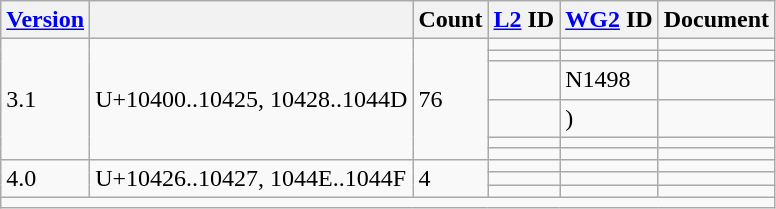<table class="wikitable collapsible sticky-header">
<tr>
<th><a href='#'>Version</a></th>
<th></th>
<th>Count</th>
<th><a href='#'>L2</a> ID</th>
<th><a href='#'>WG2</a> ID</th>
<th>Document</th>
</tr>
<tr>
<td rowspan="6">3.1</td>
<td rowspan="6">U+10400..10425, 10428..1044D</td>
<td rowspan="6">76</td>
<td></td>
<td></td>
<td></td>
</tr>
<tr>
<td></td>
<td></td>
<td></td>
</tr>
<tr>
<td></td>
<td>N1498</td>
<td></td>
</tr>
<tr>
<td></td>
<td> )</td>
<td></td>
</tr>
<tr>
<td></td>
<td></td>
<td></td>
</tr>
<tr>
<td></td>
<td></td>
<td></td>
</tr>
<tr>
<td rowspan="3">4.0</td>
<td rowspan="3">U+10426..10427, 1044E..1044F</td>
<td rowspan="3">4</td>
<td></td>
<td></td>
<td></td>
</tr>
<tr>
<td></td>
<td></td>
<td></td>
</tr>
<tr>
<td></td>
<td></td>
<td></td>
</tr>
<tr class="sortbottom">
<td colspan="6"></td>
</tr>
</table>
